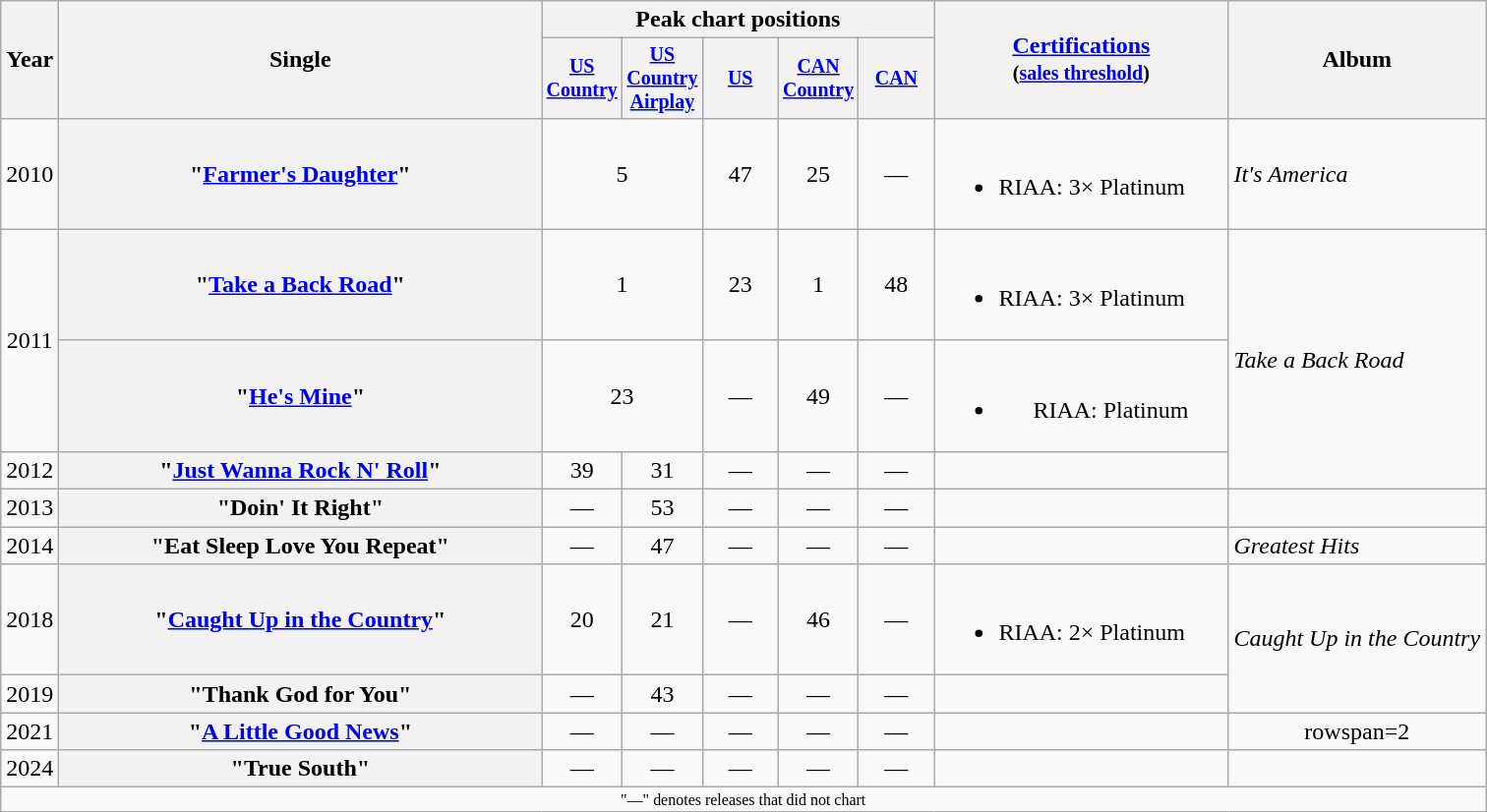<table class="wikitable plainrowheaders" style="text-align:center;">
<tr>
<th rowspan="2">Year</th>
<th rowspan="2" style="width:20em;">Single</th>
<th colspan="5">Peak chart positions</th>
<th rowspan="2" style="width:12em;"><a href='#'>Certifications</a><br><small>(<a href='#'>sales threshold</a>)</small></th>
<th rowspan="2">Album</th>
</tr>
<tr style="font-size:smaller;">
<th width="45"><a href='#'>US Country</a><br></th>
<th width="45"><a href='#'>US Country Airplay</a><br></th>
<th width="45"><a href='#'>US</a><br></th>
<th width="45"><a href='#'>CAN Country</a><br></th>
<th width="45"><a href='#'>CAN</a><br></th>
</tr>
<tr>
<td>2010</td>
<th scope="row">"<a href='#'>Farmer's Daughter</a>"</th>
<td colspan="2">5</td>
<td>47</td>
<td>25</td>
<td>—</td>
<td align="left"><br><ul><li>RIAA: 3× Platinum</li></ul></td>
<td align="left"><em>It's America</em> </td>
</tr>
<tr>
<td rowspan="2">2011</td>
<th scope="row">"<a href='#'>Take a Back Road</a>"</th>
<td colspan="2">1</td>
<td>23</td>
<td>1</td>
<td>48</td>
<td align="left"><br><ul><li>RIAA: 3× Platinum</li></ul></td>
<td align="left" rowspan="3"><em>Take a Back Road</em></td>
</tr>
<tr>
<th scope="row">"<a href='#'>He's Mine</a>"</th>
<td colspan="2">23</td>
<td>—</td>
<td>49</td>
<td>—</td>
<td><br><ul><li>RIAA: Platinum</li></ul></td>
</tr>
<tr>
<td>2012</td>
<th scope="row">"<a href='#'>Just Wanna Rock N' Roll</a>"</th>
<td>39</td>
<td>31</td>
<td>—</td>
<td>—</td>
<td>—</td>
<td></td>
</tr>
<tr>
<td>2013</td>
<th scope="row">"Doin' It Right"</th>
<td>—</td>
<td>53</td>
<td>—</td>
<td>—</td>
<td>—</td>
<td></td>
<td></td>
</tr>
<tr>
<td>2014</td>
<th scope="row">"Eat Sleep Love You Repeat"</th>
<td>—</td>
<td>47</td>
<td>—</td>
<td>—</td>
<td>—</td>
<td></td>
<td align="left"><em>Greatest Hits</em></td>
</tr>
<tr>
<td>2018</td>
<th scope="row">"<a href='#'>Caught Up in the Country</a>"<br></th>
<td>20</td>
<td>21</td>
<td>—</td>
<td>46</td>
<td>—</td>
<td align="left"><br><ul><li>RIAA: 2× Platinum</li></ul></td>
<td align="left" rowspan="2"><em>Caught Up in the Country</em></td>
</tr>
<tr>
<td>2019</td>
<th scope="row">"Thank God for You"</th>
<td>—</td>
<td>43</td>
<td>—</td>
<td>—</td>
<td>—</td>
<td></td>
</tr>
<tr>
<td>2021</td>
<th scope="row">"<a href='#'>A Little Good News</a>"</th>
<td>—</td>
<td>—</td>
<td>—</td>
<td>—</td>
<td>—</td>
<td></td>
<td>rowspan=2 </td>
</tr>
<tr>
<td>2024</td>
<th scope="row">"True South"</th>
<td>—</td>
<td>—</td>
<td>—</td>
<td>—</td>
<td>—</td>
<td></td>
</tr>
<tr>
<td colspan="9" style="font-size:8pt">"—" denotes releases that did not chart</td>
</tr>
</table>
